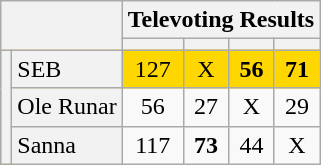<table class="wikitable" style="text-align:center; font-size: 100%">
<tr>
<th colspan="2" rowspan="2"></th>
<th colspan="5">Televoting Results</th>
</tr>
<tr>
<th></th>
<th></th>
<th></th>
<th></th>
</tr>
<tr style="background:gold;">
<th rowspan="3"></th>
<td style="text-align:left; background-color:#f2f2f2"> SEB</td>
<td>127</td>
<td>X</td>
<td><strong>56</strong></td>
<td><strong>71</strong></td>
</tr>
<tr>
<td style="text-align:left; background-color:#f2f2f2"> Ole Runar</td>
<td>56</td>
<td>27</td>
<td>X</td>
<td>29</td>
</tr>
<tr>
<td style="text-align:left; background-color:#f2f2f2"> Sanna</td>
<td>117</td>
<td><strong>73</strong></td>
<td>44</td>
<td>X</td>
</tr>
</table>
